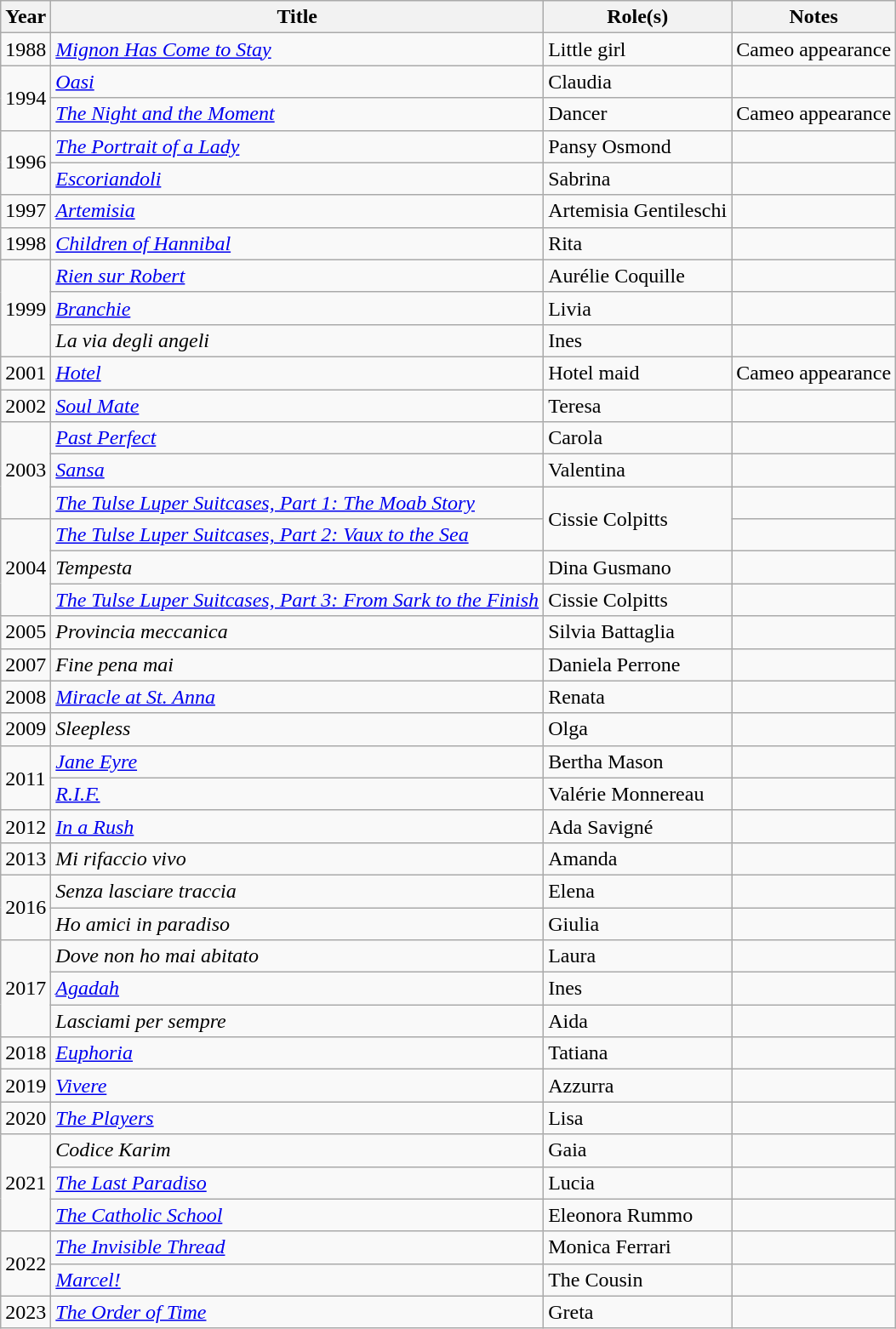<table class="wikitable plainrowheaders sortable">
<tr>
<th scope="col">Year</th>
<th scope="col">Title</th>
<th scope="col">Role(s)</th>
<th scope="col" class="unsortable">Notes</th>
</tr>
<tr>
<td>1988</td>
<td><em><a href='#'>Mignon Has Come to Stay</a></em></td>
<td>Little girl</td>
<td>Cameo appearance</td>
</tr>
<tr>
<td rowspan="2">1994</td>
<td><em><a href='#'>Oasi</a></em></td>
<td>Claudia</td>
<td></td>
</tr>
<tr>
<td><em><a href='#'>The Night and the Moment</a></em></td>
<td>Dancer</td>
<td>Cameo appearance</td>
</tr>
<tr>
<td rowspan="2">1996</td>
<td><em><a href='#'>The Portrait of a Lady</a></em></td>
<td>Pansy Osmond</td>
<td></td>
</tr>
<tr>
<td><em><a href='#'>Escoriandoli</a></em></td>
<td>Sabrina</td>
<td></td>
</tr>
<tr>
<td>1997</td>
<td><em><a href='#'>Artemisia</a></em></td>
<td>Artemisia Gentileschi</td>
<td></td>
</tr>
<tr>
<td>1998</td>
<td><em><a href='#'>Children of Hannibal</a></em></td>
<td>Rita</td>
<td></td>
</tr>
<tr>
<td rowspan="3">1999</td>
<td><em><a href='#'>Rien sur Robert</a></em></td>
<td>Aurélie Coquille</td>
<td></td>
</tr>
<tr>
<td><em><a href='#'>Branchie</a></em></td>
<td>Livia</td>
<td></td>
</tr>
<tr>
<td><em>La via degli angeli</em></td>
<td>Ines</td>
<td></td>
</tr>
<tr>
<td>2001</td>
<td><em><a href='#'>Hotel</a></em></td>
<td>Hotel maid</td>
<td>Cameo appearance</td>
</tr>
<tr>
<td>2002</td>
<td><em><a href='#'>Soul Mate</a></em></td>
<td>Teresa</td>
<td></td>
</tr>
<tr>
<td rowspan="3">2003</td>
<td><em><a href='#'>Past Perfect</a></em></td>
<td>Carola</td>
<td></td>
</tr>
<tr>
<td><em><a href='#'>Sansa</a></em></td>
<td>Valentina</td>
<td></td>
</tr>
<tr>
<td><em><a href='#'>The Tulse Luper Suitcases, Part 1: The Moab Story</a></em></td>
<td rowspan="2">Cissie Colpitts</td>
<td></td>
</tr>
<tr>
<td rowspan="3">2004</td>
<td><em><a href='#'>The Tulse Luper Suitcases, Part 2: Vaux to the Sea</a></em></td>
<td></td>
</tr>
<tr>
<td><em>Tempesta</em></td>
<td>Dina Gusmano</td>
<td></td>
</tr>
<tr>
<td><em><a href='#'>The Tulse Luper Suitcases, Part 3: From Sark to the Finish</a></em></td>
<td>Cissie Colpitts</td>
<td></td>
</tr>
<tr>
<td>2005</td>
<td><em>Provincia meccanica</em></td>
<td>Silvia Battaglia</td>
<td></td>
</tr>
<tr>
<td>2007</td>
<td><em>Fine pena mai</em></td>
<td>Daniela Perrone</td>
<td></td>
</tr>
<tr>
<td>2008</td>
<td><em><a href='#'>Miracle at St. Anna</a></em></td>
<td>Renata</td>
<td></td>
</tr>
<tr>
<td>2009</td>
<td><em>Sleepless</em></td>
<td>Olga</td>
<td></td>
</tr>
<tr>
<td rowspan="2">2011</td>
<td><em><a href='#'>Jane Eyre</a></em></td>
<td>Bertha Mason</td>
<td></td>
</tr>
<tr>
<td><em><a href='#'>R.I.F.</a></em></td>
<td>Valérie Monnereau</td>
<td></td>
</tr>
<tr>
<td>2012</td>
<td><em><a href='#'>In a Rush</a></em></td>
<td>Ada Savigné</td>
<td></td>
</tr>
<tr>
<td>2013</td>
<td><em>Mi rifaccio vivo</em></td>
<td>Amanda</td>
<td></td>
</tr>
<tr>
<td rowspan="2">2016</td>
<td><em>Senza lasciare traccia</em></td>
<td>Elena</td>
<td></td>
</tr>
<tr>
<td><em>Ho amici in paradiso</em></td>
<td>Giulia</td>
<td></td>
</tr>
<tr>
<td rowspan="3">2017</td>
<td><em>Dove non ho mai abitato</em></td>
<td>Laura</td>
<td></td>
</tr>
<tr>
<td><em><a href='#'>Agadah</a></em></td>
<td>Ines</td>
<td></td>
</tr>
<tr>
<td><em>Lasciami per sempre</em></td>
<td>Aida</td>
<td></td>
</tr>
<tr>
<td>2018</td>
<td><em><a href='#'>Euphoria</a></em></td>
<td>Tatiana</td>
<td></td>
</tr>
<tr>
<td>2019</td>
<td><em><a href='#'>Vivere</a></em></td>
<td>Azzurra</td>
<td></td>
</tr>
<tr>
<td>2020</td>
<td><em><a href='#'>The Players</a></em></td>
<td>Lisa</td>
<td></td>
</tr>
<tr>
<td rowspan="3">2021</td>
<td><em>Codice Karim</em></td>
<td>Gaia</td>
<td></td>
</tr>
<tr>
<td><em><a href='#'>The Last Paradiso</a></em></td>
<td>Lucia</td>
<td></td>
</tr>
<tr>
<td><em><a href='#'>The Catholic School</a></em></td>
<td>Eleonora Rummo</td>
<td></td>
</tr>
<tr>
<td rowspan="2">2022</td>
<td><em><a href='#'>The Invisible Thread</a></em></td>
<td>Monica Ferrari</td>
<td></td>
</tr>
<tr>
<td><em><a href='#'>Marcel!</a></em></td>
<td>The Cousin</td>
<td></td>
</tr>
<tr>
<td>2023</td>
<td><em><a href='#'>The Order of Time</a></em></td>
<td>Greta</td>
<td></td>
</tr>
</table>
